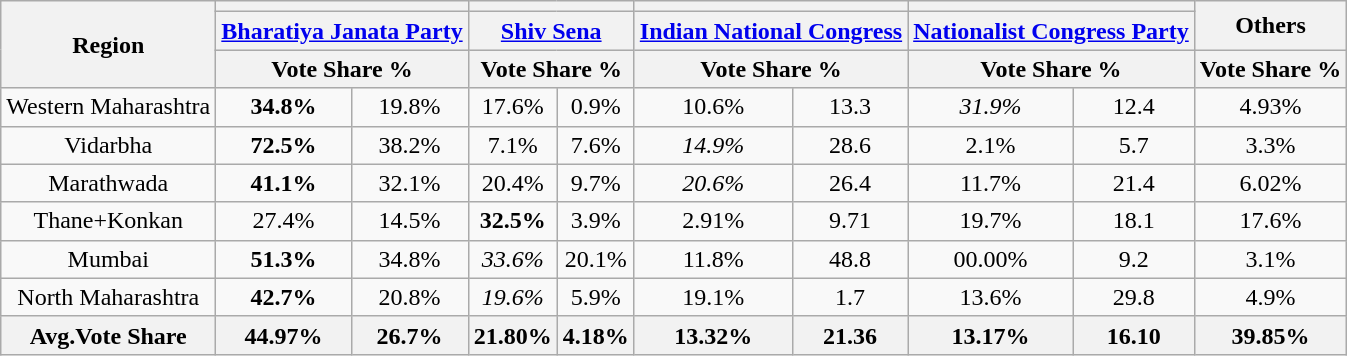<table class="wikitable sortable" style="text-align:center;">
<tr>
<th rowspan="3">Region</th>
<th colspan="2"></th>
<th colspan="2"></th>
<th colspan="2"></th>
<th colspan="2"></th>
<th rowspan="2">Others</th>
</tr>
<tr bgcolor="#cccccc">
<th colspan="2"><a href='#'>Bharatiya Janata Party</a></th>
<th colspan="2"><a href='#'>Shiv Sena</a></th>
<th colspan="2"><a href='#'>Indian National Congress</a></th>
<th colspan="2"><a href='#'>Nationalist Congress Party</a></th>
</tr>
<tr>
<th colspan="2">Vote Share %</th>
<th colspan="2">Vote Share %</th>
<th colspan="2">Vote Share %</th>
<th colspan="2">Vote Share %</th>
<th>Vote Share %</th>
</tr>
<tr>
<td>Western Maharashtra</td>
<td><strong>34.8%</strong></td>
<td> 19.8%</td>
<td>17.6%</td>
<td> 0.9%</td>
<td>10.6%</td>
<td> 13.3</td>
<td><em>31.9%</em></td>
<td> 12.4</td>
<td>4.93%</td>
</tr>
<tr>
<td>Vidarbha</td>
<td><strong>72.5%</strong></td>
<td> 38.2%</td>
<td>7.1%</td>
<td> 7.6%</td>
<td><em>14.9%</em></td>
<td> 28.6</td>
<td>2.1%</td>
<td> 5.7</td>
<td>3.3%</td>
</tr>
<tr>
<td>Marathwada</td>
<td><strong>41.1%</strong></td>
<td> 32.1%</td>
<td>20.4%</td>
<td> 9.7%</td>
<td><em>20.6%</em></td>
<td> 26.4</td>
<td>11.7%</td>
<td> 21.4</td>
<td>6.02%</td>
</tr>
<tr>
<td>Thane+Konkan</td>
<td>27.4%</td>
<td> 14.5%</td>
<td><strong>32.5%</strong></td>
<td> 3.9%</td>
<td>2.91%</td>
<td> 9.71</td>
<td>19.7%</td>
<td> 18.1</td>
<td>17.6%</td>
</tr>
<tr>
<td>Mumbai</td>
<td><strong>51.3%</strong></td>
<td> 34.8%</td>
<td><em>33.6%</em></td>
<td> 20.1%</td>
<td>11.8%</td>
<td> 48.8</td>
<td>00.00%</td>
<td> 9.2</td>
<td>3.1%</td>
</tr>
<tr>
<td>North Maharashtra</td>
<td><strong>42.7%</strong></td>
<td> 20.8%</td>
<td><em>19.6%</em></td>
<td> 5.9%</td>
<td>19.1%</td>
<td> 1.7</td>
<td>13.6%</td>
<td> 29.8</td>
<td>4.9%</td>
</tr>
<tr>
<th>Avg.Vote Share</th>
<th>44.97%</th>
<th> 26.7%</th>
<th>21.80%</th>
<th> 4.18%</th>
<th>13.32%</th>
<th> 21.36</th>
<th><strong>13.17%</strong></th>
<th> 16.10</th>
<th><strong>39.85%</strong></th>
</tr>
</table>
